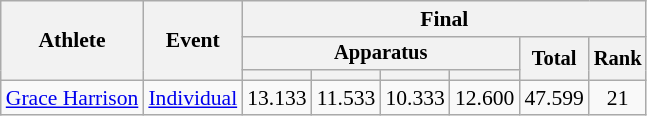<table class="wikitable" style="font-size:90%">
<tr>
<th rowspan=3>Athlete</th>
<th rowspan=3>Event</th>
<th colspan=6>Final</th>
</tr>
<tr style="font-size:95%">
<th colspan=4>Apparatus</th>
<th rowspan=2>Total</th>
<th rowspan=2>Rank</th>
</tr>
<tr style="font-size:95%">
<th></th>
<th></th>
<th></th>
<th></th>
</tr>
<tr align=center>
<td align=left><a href='#'>Grace Harrison</a></td>
<td align=left><a href='#'>Individual</a></td>
<td>13.133</td>
<td>11.533</td>
<td>10.333</td>
<td>12.600</td>
<td>47.599</td>
<td>21</td>
</tr>
</table>
